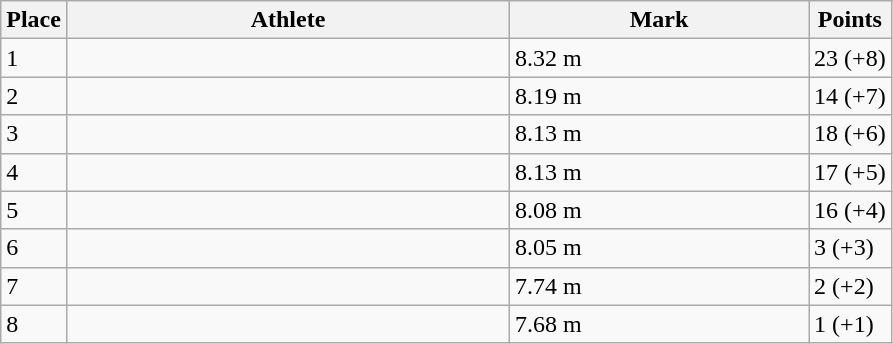<table class="wikitable sortable">
<tr>
<th>Place</th>
<th style="width:18em">Athlete</th>
<th style="width:12em">Mark</th>
<th>Points</th>
</tr>
<tr>
<td>1</td>
<td></td>
<td>8.32 m </td>
<td>23 (+8)</td>
</tr>
<tr>
<td>2</td>
<td></td>
<td>8.19 m </td>
<td>14 (+7)</td>
</tr>
<tr>
<td>3</td>
<td></td>
<td>8.13 m </td>
<td>18 (+6)</td>
</tr>
<tr>
<td>4</td>
<td></td>
<td>8.13 m </td>
<td>17 (+5)</td>
</tr>
<tr>
<td>5</td>
<td></td>
<td>8.08 m </td>
<td>16 (+4)</td>
</tr>
<tr>
<td>6</td>
<td></td>
<td>8.05 m </td>
<td>3 (+3)</td>
</tr>
<tr>
<td>7</td>
<td></td>
<td>7.74 m </td>
<td>2 (+2)</td>
</tr>
<tr>
<td>8</td>
<td></td>
<td>7.68 m </td>
<td>1 (+1)</td>
</tr>
</table>
